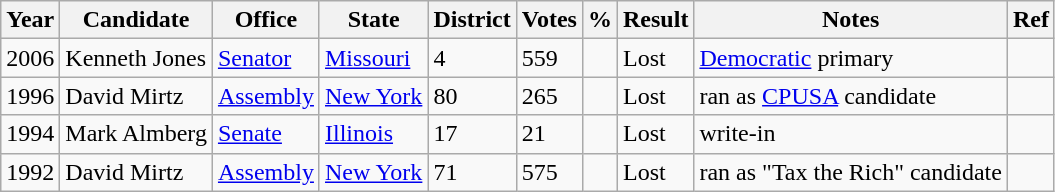<table class="wikitable sortable" style="font-size:100%">
<tr>
<th>Year</th>
<th>Candidate</th>
<th>Office</th>
<th>State</th>
<th>District</th>
<th>Votes</th>
<th>%</th>
<th>Result</th>
<th>Notes</th>
<th>Ref</th>
</tr>
<tr>
<td>2006</td>
<td>Kenneth Jones</td>
<td><a href='#'>Senator</a></td>
<td><a href='#'>Missouri</a></td>
<td>4</td>
<td>559</td>
<td></td>
<td> Lost</td>
<td><a href='#'>Democratic</a> primary</td>
<td></td>
</tr>
<tr>
<td>1996</td>
<td>David Mirtz</td>
<td><a href='#'>Assembly</a></td>
<td><a href='#'>New York</a></td>
<td>80</td>
<td>265</td>
<td></td>
<td> Lost</td>
<td>ran as <a href='#'>CPUSA</a> candidate</td>
<td></td>
</tr>
<tr>
<td>1994</td>
<td>Mark Almberg</td>
<td><a href='#'>Senate</a></td>
<td><a href='#'>Illinois</a></td>
<td>17</td>
<td>21</td>
<td></td>
<td> Lost</td>
<td>write-in</td>
<td></td>
</tr>
<tr>
<td>1992</td>
<td>David Mirtz</td>
<td><a href='#'>Assembly</a></td>
<td><a href='#'>New York</a></td>
<td>71</td>
<td>575</td>
<td></td>
<td> Lost</td>
<td>ran as "Tax the Rich" candidate</td>
<td></td>
</tr>
</table>
